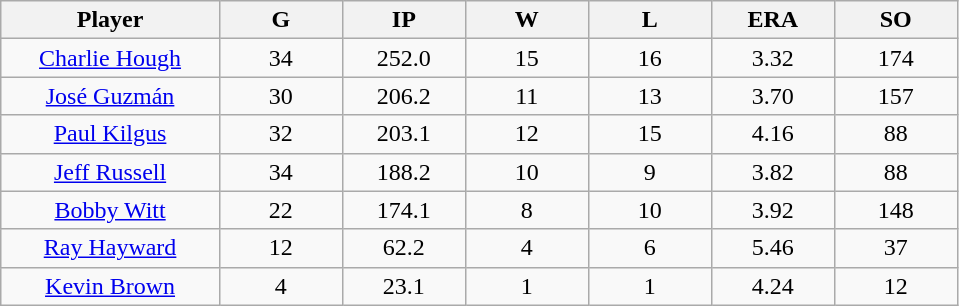<table class="wikitable sortable">
<tr>
<th bgcolor="#DDDDFF" width="16%">Player</th>
<th bgcolor="#DDDDFF" width="9%">G</th>
<th bgcolor="#DDDDFF" width="9%">IP</th>
<th bgcolor="#DDDDFF" width="9%">W</th>
<th bgcolor="#DDDDFF" width="9%">L</th>
<th bgcolor="#DDDDFF" width="9%">ERA</th>
<th bgcolor="#DDDDFF" width="9%">SO</th>
</tr>
<tr align=center>
<td><a href='#'>Charlie Hough</a></td>
<td>34</td>
<td>252.0</td>
<td>15</td>
<td>16</td>
<td>3.32</td>
<td>174</td>
</tr>
<tr align=center>
<td><a href='#'>José Guzmán</a></td>
<td>30</td>
<td>206.2</td>
<td>11</td>
<td>13</td>
<td>3.70</td>
<td>157</td>
</tr>
<tr align=center>
<td><a href='#'>Paul Kilgus</a></td>
<td>32</td>
<td>203.1</td>
<td>12</td>
<td>15</td>
<td>4.16</td>
<td>88</td>
</tr>
<tr align=center>
<td><a href='#'>Jeff Russell</a></td>
<td>34</td>
<td>188.2</td>
<td>10</td>
<td>9</td>
<td>3.82</td>
<td>88</td>
</tr>
<tr align=center>
<td><a href='#'>Bobby Witt</a></td>
<td>22</td>
<td>174.1</td>
<td>8</td>
<td>10</td>
<td>3.92</td>
<td>148</td>
</tr>
<tr align=center>
<td><a href='#'>Ray Hayward</a></td>
<td>12</td>
<td>62.2</td>
<td>4</td>
<td>6</td>
<td>5.46</td>
<td>37</td>
</tr>
<tr align=center>
<td><a href='#'>Kevin Brown</a></td>
<td>4</td>
<td>23.1</td>
<td>1</td>
<td>1</td>
<td>4.24</td>
<td>12</td>
</tr>
</table>
